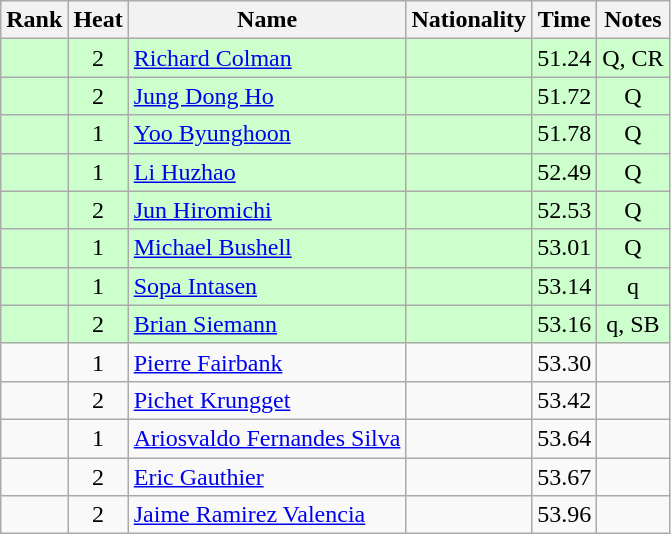<table class="wikitable sortable" style="text-align:center">
<tr>
<th>Rank</th>
<th>Heat</th>
<th>Name</th>
<th>Nationality</th>
<th>Time</th>
<th>Notes</th>
</tr>
<tr style="background:#cfc;">
<td></td>
<td>2</td>
<td align=left><a href='#'>Richard Colman</a></td>
<td align=left></td>
<td>51.24</td>
<td>Q, CR</td>
</tr>
<tr style="background:#cfc;">
<td></td>
<td>2</td>
<td align=left><a href='#'>Jung Dong Ho</a></td>
<td align=left></td>
<td>51.72</td>
<td>Q</td>
</tr>
<tr style="background:#cfc;">
<td></td>
<td>1</td>
<td align=left><a href='#'>Yoo Byunghoon</a></td>
<td align=left></td>
<td>51.78</td>
<td>Q</td>
</tr>
<tr style="background:#cfc;">
<td></td>
<td>1</td>
<td align=left><a href='#'>Li Huzhao</a></td>
<td align=left></td>
<td>52.49</td>
<td>Q</td>
</tr>
<tr style="background:#cfc;">
<td></td>
<td>2</td>
<td align=left><a href='#'>Jun Hiromichi</a></td>
<td align=left></td>
<td>52.53</td>
<td>Q</td>
</tr>
<tr style="background:#cfc;">
<td></td>
<td>1</td>
<td align=left><a href='#'>Michael Bushell</a></td>
<td align=left></td>
<td>53.01</td>
<td>Q</td>
</tr>
<tr style="background:#cfc;">
<td></td>
<td>1</td>
<td align=left><a href='#'>Sopa Intasen</a></td>
<td align=left></td>
<td>53.14</td>
<td>q</td>
</tr>
<tr style="background:#cfc;">
<td></td>
<td>2</td>
<td align=left><a href='#'>Brian Siemann</a></td>
<td align=left></td>
<td>53.16</td>
<td>q, SB</td>
</tr>
<tr>
<td></td>
<td>1</td>
<td align=left><a href='#'>Pierre Fairbank</a></td>
<td align=left></td>
<td>53.30</td>
<td></td>
</tr>
<tr>
<td></td>
<td>2</td>
<td align=left><a href='#'>Pichet Krungget</a></td>
<td align=left></td>
<td>53.42</td>
<td></td>
</tr>
<tr>
<td></td>
<td>1</td>
<td align=left><a href='#'>Ariosvaldo Fernandes Silva</a></td>
<td align=left></td>
<td>53.64</td>
<td></td>
</tr>
<tr>
<td></td>
<td>2</td>
<td align=left><a href='#'>Eric Gauthier</a></td>
<td align=left></td>
<td>53.67</td>
<td></td>
</tr>
<tr>
<td></td>
<td>2</td>
<td align=left><a href='#'>Jaime Ramirez Valencia</a></td>
<td align=left></td>
<td>53.96</td>
<td></td>
</tr>
</table>
